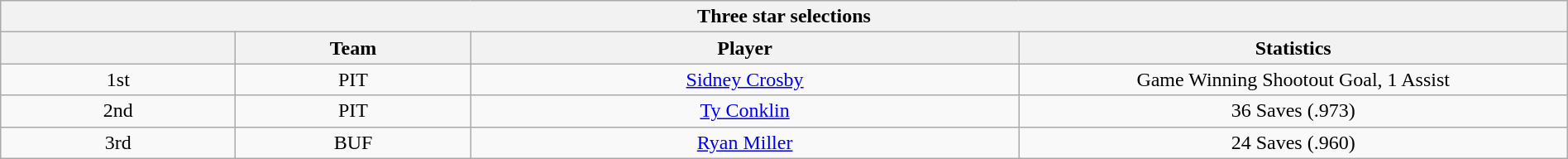<table class="wikitable" style="width:100%;text-align: center;">
<tr>
<th colspan=4>Three star selections</th>
</tr>
<tr>
<th style="width:15%;"></th>
<th style="width:15%;">Team</th>
<th style="width:35%;">Player</th>
<th style="width:35%;">Statistics</th>
</tr>
<tr>
<td>1st</td>
<td>PIT</td>
<td><a href='#'>Sidney Crosby</a></td>
<td>Game Winning Shootout Goal, 1 Assist</td>
</tr>
<tr>
<td>2nd</td>
<td>PIT</td>
<td><a href='#'>Ty Conklin</a></td>
<td>36 Saves (.973)</td>
</tr>
<tr>
<td>3rd</td>
<td>BUF</td>
<td><a href='#'>Ryan Miller</a></td>
<td>24 Saves (.960)</td>
</tr>
</table>
